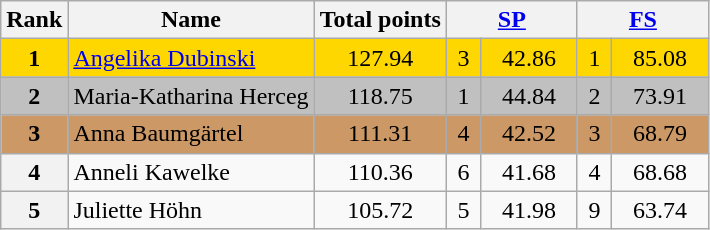<table class="wikitable sortable">
<tr>
<th>Rank</th>
<th>Name</th>
<th>Total points</th>
<th colspan="2" width="80px"><a href='#'>SP</a></th>
<th colspan="2" width="80px"><a href='#'>FS</a></th>
</tr>
<tr bgcolor="gold">
<td align="center"><strong>1</strong></td>
<td><a href='#'>Angelika Dubinski</a></td>
<td align="center">127.94</td>
<td align="center">3</td>
<td align="center">42.86</td>
<td align="center">1</td>
<td align="center">85.08</td>
</tr>
<tr bgcolor="silver">
<td align="center"><strong>2</strong></td>
<td>Maria-Katharina Herceg</td>
<td align="center">118.75</td>
<td align="center">1</td>
<td align="center">44.84</td>
<td align="center">2</td>
<td align="center">73.91</td>
</tr>
<tr bgcolor="cc9966">
<td align="center"><strong>3</strong></td>
<td>Anna Baumgärtel</td>
<td align="center">111.31</td>
<td align="center">4</td>
<td align="center">42.52</td>
<td align="center">3</td>
<td align="center">68.79</td>
</tr>
<tr>
<th>4</th>
<td>Anneli Kawelke</td>
<td align="center">110.36</td>
<td align="center">6</td>
<td align="center">41.68</td>
<td align="center">4</td>
<td align="center">68.68</td>
</tr>
<tr>
<th>5</th>
<td>Juliette Höhn</td>
<td align="center">105.72</td>
<td align="center">5</td>
<td align="center">41.98</td>
<td align="center">9</td>
<td align="center">63.74</td>
</tr>
</table>
